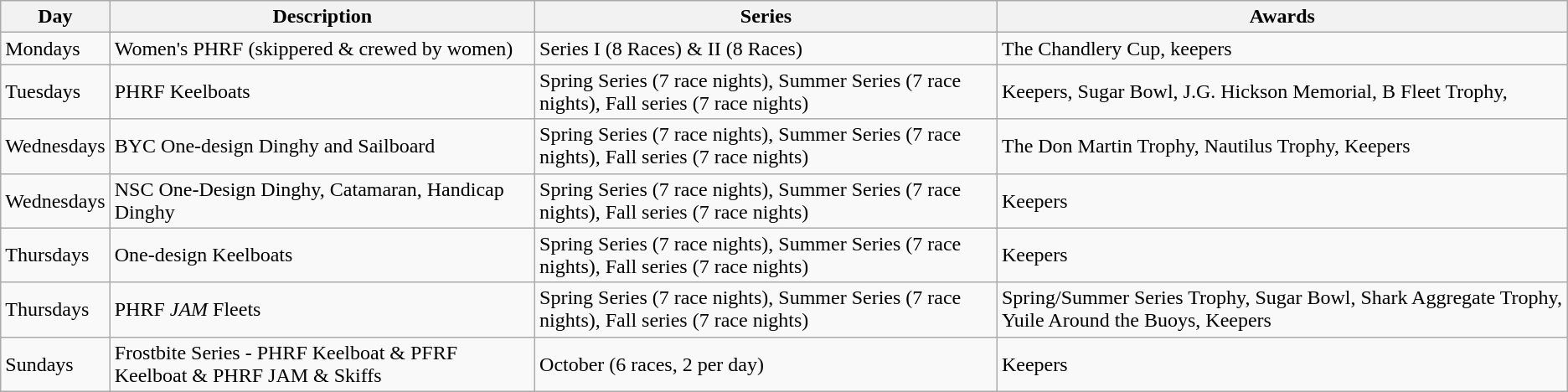<table class="wikitable">
<tr>
<th>Day</th>
<th>Description</th>
<th>Series</th>
<th>Awards</th>
</tr>
<tr>
<td>Mondays</td>
<td>Women's PHRF (skippered & crewed by women)</td>
<td>Series I (8 Races) & II (8 Races)</td>
<td>The Chandlery Cup, keepers</td>
</tr>
<tr>
<td>Tuesdays</td>
<td>PHRF Keelboats</td>
<td>Spring Series (7 race nights), Summer Series (7 race nights), Fall series (7 race nights)</td>
<td>Keepers, Sugar Bowl, J.G. Hickson Memorial, B Fleet Trophy,</td>
</tr>
<tr>
<td>Wednesdays</td>
<td>BYC One-design Dinghy and Sailboard</td>
<td>Spring Series (7 race nights), Summer Series (7 race nights), Fall series (7 race nights)</td>
<td>The Don Martin Trophy, Nautilus Trophy, Keepers</td>
</tr>
<tr>
<td>Wednesdays</td>
<td>NSC One-Design Dinghy, Catamaran, Handicap Dinghy</td>
<td>Spring Series (7 race nights), Summer Series (7 race nights), Fall series (7 race nights)</td>
<td>Keepers</td>
</tr>
<tr>
<td>Thursdays</td>
<td>One-design Keelboats</td>
<td>Spring Series (7 race nights), Summer Series (7 race nights), Fall series (7 race nights)</td>
<td>Keepers</td>
</tr>
<tr>
<td>Thursdays</td>
<td>PHRF <em>JAM</em> Fleets</td>
<td>Spring Series (7 race nights), Summer Series (7 race nights), Fall series (7 race nights)</td>
<td>Spring/Summer Series Trophy, Sugar Bowl, Shark Aggregate Trophy, Yuile Around the Buoys, Keepers</td>
</tr>
<tr>
<td>Sundays</td>
<td>Frostbite Series - PHRF Keelboat & PFRF Keelboat & PHRF JAM & Skiffs</td>
<td>October (6 races, 2 per day)</td>
<td>Keepers</td>
</tr>
</table>
